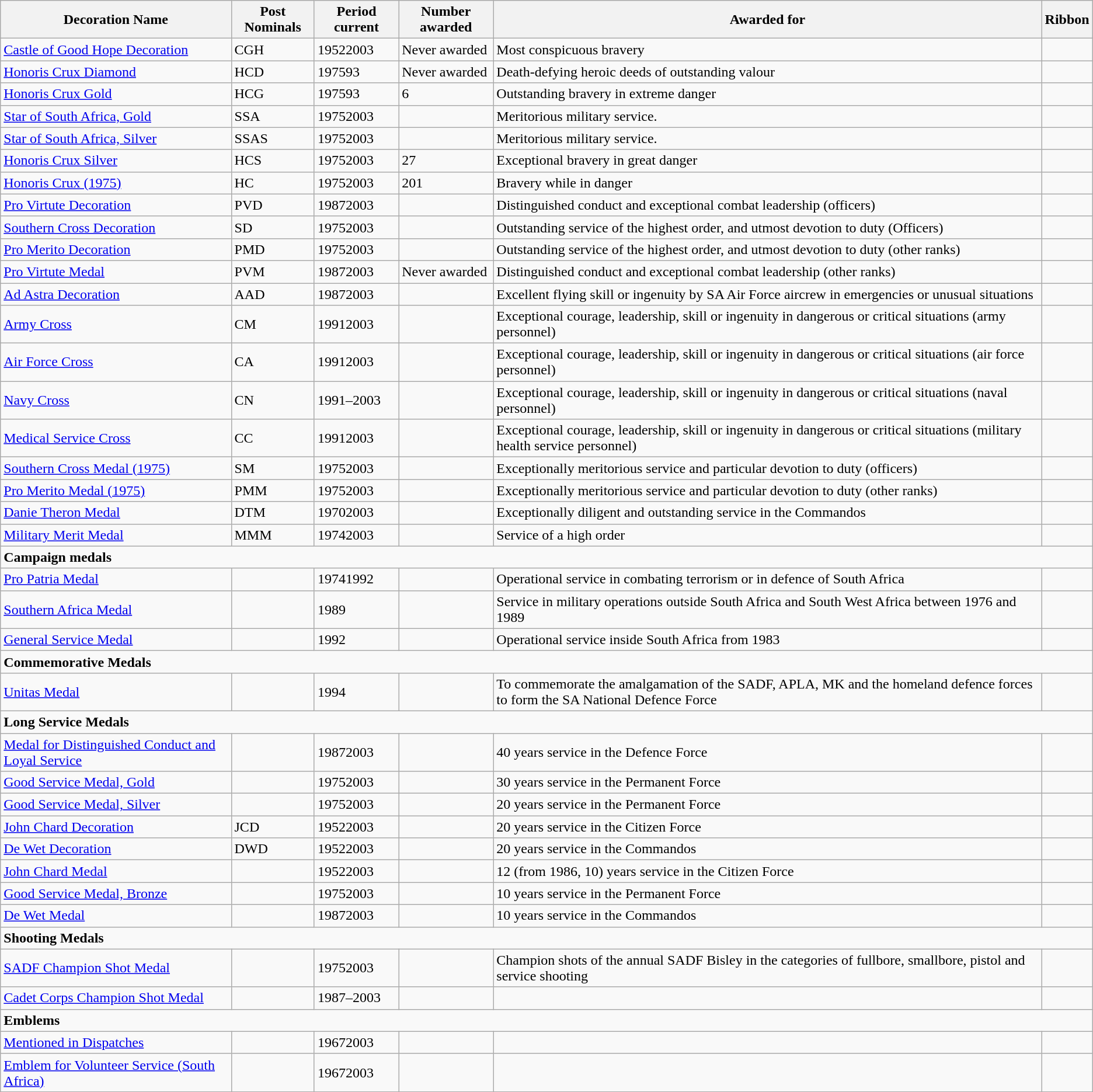<table class="wikitable col6center">
<tr>
<th>Decoration Name</th>
<th>Post Nominals</th>
<th>Period current</th>
<th>Number awarded</th>
<th>Awarded for</th>
<th>Ribbon</th>
</tr>
<tr>
<td><a href='#'>Castle of Good Hope Decoration</a></td>
<td>CGH</td>
<td>19522003</td>
<td>Never awarded</td>
<td>Most conspicuous bravery</td>
<td></td>
</tr>
<tr>
<td><a href='#'>Honoris Crux Diamond</a></td>
<td>HCD</td>
<td>197593</td>
<td>Never awarded</td>
<td>Death-defying heroic deeds of outstanding valour</td>
<td></td>
</tr>
<tr>
<td><a href='#'>Honoris Crux Gold</a></td>
<td>HCG</td>
<td>197593</td>
<td>6</td>
<td>Outstanding bravery in extreme danger</td>
<td></td>
</tr>
<tr>
<td><a href='#'>Star of South Africa, Gold</a></td>
<td>SSA</td>
<td>19752003</td>
<td></td>
<td>Meritorious military service.</td>
<td></td>
</tr>
<tr>
<td><a href='#'>Star of South Africa, Silver</a></td>
<td>SSAS</td>
<td>19752003</td>
<td></td>
<td>Meritorious military service.</td>
<td></td>
</tr>
<tr>
<td><a href='#'>Honoris Crux Silver</a></td>
<td>HCS</td>
<td>19752003</td>
<td>27</td>
<td>Exceptional bravery in great danger</td>
<td></td>
</tr>
<tr>
<td><a href='#'>Honoris Crux (1975)</a></td>
<td>HC</td>
<td>19752003</td>
<td>201</td>
<td>Bravery while in danger</td>
<td></td>
</tr>
<tr>
<td><a href='#'>Pro Virtute Decoration</a></td>
<td>PVD</td>
<td>19872003</td>
<td></td>
<td>Distinguished conduct and exceptional combat leadership (officers)</td>
<td></td>
</tr>
<tr>
<td><a href='#'>Southern Cross Decoration</a></td>
<td>SD</td>
<td>19752003</td>
<td></td>
<td>Outstanding service of the highest order, and utmost devotion to duty (Officers)</td>
<td></td>
</tr>
<tr>
<td><a href='#'>Pro Merito Decoration</a></td>
<td>PMD</td>
<td>19752003</td>
<td></td>
<td>Outstanding service of the highest order, and utmost devotion to duty (other ranks)</td>
<td></td>
</tr>
<tr>
<td><a href='#'>Pro Virtute Medal</a></td>
<td>PVM</td>
<td>19872003</td>
<td>Never awarded</td>
<td>Distinguished conduct and exceptional combat leadership (other ranks)</td>
<td></td>
</tr>
<tr>
<td><a href='#'>Ad Astra Decoration</a></td>
<td>AAD</td>
<td>19872003</td>
<td></td>
<td>Excellent flying skill or ingenuity by SA Air Force aircrew in emergencies or unusual situations</td>
<td></td>
</tr>
<tr>
<td><a href='#'>Army Cross</a></td>
<td>CM</td>
<td>19912003</td>
<td></td>
<td>Exceptional courage, leadership, skill or ingenuity in dangerous or critical situations (army personnel)</td>
<td></td>
</tr>
<tr>
<td><a href='#'>Air Force Cross</a></td>
<td>CA</td>
<td>19912003</td>
<td></td>
<td>Exceptional courage, leadership, skill or ingenuity in dangerous or critical situations (air force personnel)</td>
<td></td>
</tr>
<tr>
<td><a href='#'>Navy Cross</a></td>
<td>CN</td>
<td>1991–2003</td>
<td></td>
<td>Exceptional courage, leadership, skill or ingenuity in dangerous or critical situations (naval personnel)</td>
<td></td>
</tr>
<tr>
<td><a href='#'>Medical Service Cross</a></td>
<td>CC</td>
<td>19912003</td>
<td></td>
<td>Exceptional courage, leadership, skill or ingenuity in dangerous or critical situations (military health service personnel)</td>
<td></td>
</tr>
<tr>
<td><a href='#'>Southern Cross Medal (1975)</a></td>
<td>SM</td>
<td>19752003</td>
<td></td>
<td>Exceptionally meritorious service and particular devotion to duty (officers)</td>
<td></td>
</tr>
<tr>
<td><a href='#'>Pro Merito Medal (1975)</a></td>
<td>PMM</td>
<td>19752003</td>
<td></td>
<td>Exceptionally meritorious service and particular devotion to duty (other ranks)</td>
<td></td>
</tr>
<tr>
<td><a href='#'>Danie Theron Medal</a></td>
<td>DTM</td>
<td>19702003</td>
<td></td>
<td>Exceptionally diligent and outstanding service in the Commandos</td>
<td></td>
</tr>
<tr>
<td><a href='#'>Military Merit Medal</a></td>
<td>MMM</td>
<td>19742003</td>
<td></td>
<td>Service of a high order</td>
<td></td>
</tr>
<tr>
<td colspan="6"><strong>Campaign medals</strong></td>
</tr>
<tr>
<td><a href='#'>Pro Patria Medal</a></td>
<td></td>
<td>19741992</td>
<td></td>
<td>Operational service in combating terrorism or in defence of South Africa</td>
<td></td>
</tr>
<tr>
<td><a href='#'>Southern Africa Medal</a></td>
<td></td>
<td>1989</td>
<td></td>
<td>Service in military operations outside South Africa and South West Africa between 1976 and 1989</td>
<td></td>
</tr>
<tr>
<td><a href='#'>General Service Medal</a></td>
<td></td>
<td>1992</td>
<td></td>
<td>Operational service inside South Africa from 1983</td>
<td></td>
</tr>
<tr>
<td colspan="6"><strong>Commemorative Medals</strong></td>
</tr>
<tr>
<td><a href='#'>Unitas Medal</a></td>
<td></td>
<td>1994</td>
<td></td>
<td>To commemorate the amalgamation of the SADF, APLA, MK and the homeland defence forces to form the SA National Defence Force</td>
<td></td>
</tr>
<tr>
<td colspan="6"><strong>Long Service Medals</strong></td>
</tr>
<tr>
<td><a href='#'>Medal for Distinguished Conduct and Loyal Service</a></td>
<td></td>
<td>19872003</td>
<td></td>
<td>40 years service in the Defence Force</td>
<td></td>
</tr>
<tr>
<td><a href='#'>Good Service Medal, Gold</a></td>
<td></td>
<td>19752003</td>
<td></td>
<td>30 years service in the Permanent Force</td>
<td></td>
</tr>
<tr>
<td><a href='#'>Good Service Medal, Silver</a></td>
<td></td>
<td>19752003</td>
<td></td>
<td>20 years service in the Permanent Force</td>
<td></td>
</tr>
<tr>
<td><a href='#'>John Chard Decoration</a></td>
<td>JCD</td>
<td>19522003</td>
<td></td>
<td>20 years service in the Citizen Force</td>
<td></td>
</tr>
<tr>
<td><a href='#'>De Wet Decoration</a></td>
<td>DWD</td>
<td>19522003</td>
<td></td>
<td>20 years service in the Commandos</td>
<td></td>
</tr>
<tr>
<td><a href='#'>John Chard Medal</a></td>
<td></td>
<td>19522003</td>
<td></td>
<td>12 (from 1986, 10) years service in the Citizen Force</td>
<td></td>
</tr>
<tr>
<td><a href='#'>Good Service Medal, Bronze</a></td>
<td></td>
<td>19752003</td>
<td></td>
<td>10 years service in the Permanent Force</td>
<td></td>
</tr>
<tr>
<td><a href='#'>De Wet Medal</a></td>
<td></td>
<td>19872003</td>
<td></td>
<td>10 years service in the Commandos</td>
<td></td>
</tr>
<tr>
<td colspan="6"><strong>Shooting Medals</strong></td>
</tr>
<tr>
<td><a href='#'>SADF Champion Shot Medal</a></td>
<td></td>
<td>19752003</td>
<td></td>
<td>Champion shots of the annual SADF Bisley in the categories of fullbore, smallbore, pistol and service shooting</td>
<td></td>
</tr>
<tr>
<td><a href='#'>Cadet Corps Champion Shot Medal</a></td>
<td></td>
<td>1987–2003</td>
<td></td>
<td></td>
<td></td>
</tr>
<tr>
<td colspan="6"><strong>Emblems</strong></td>
</tr>
<tr>
<td><a href='#'>Mentioned in Dispatches</a></td>
<td></td>
<td>19672003</td>
<td></td>
<td></td>
<td></td>
</tr>
<tr>
<td><a href='#'>Emblem for Volunteer Service (South Africa)</a></td>
<td></td>
<td>19672003</td>
<td></td>
<td></td>
<td></td>
</tr>
<tr>
</tr>
</table>
